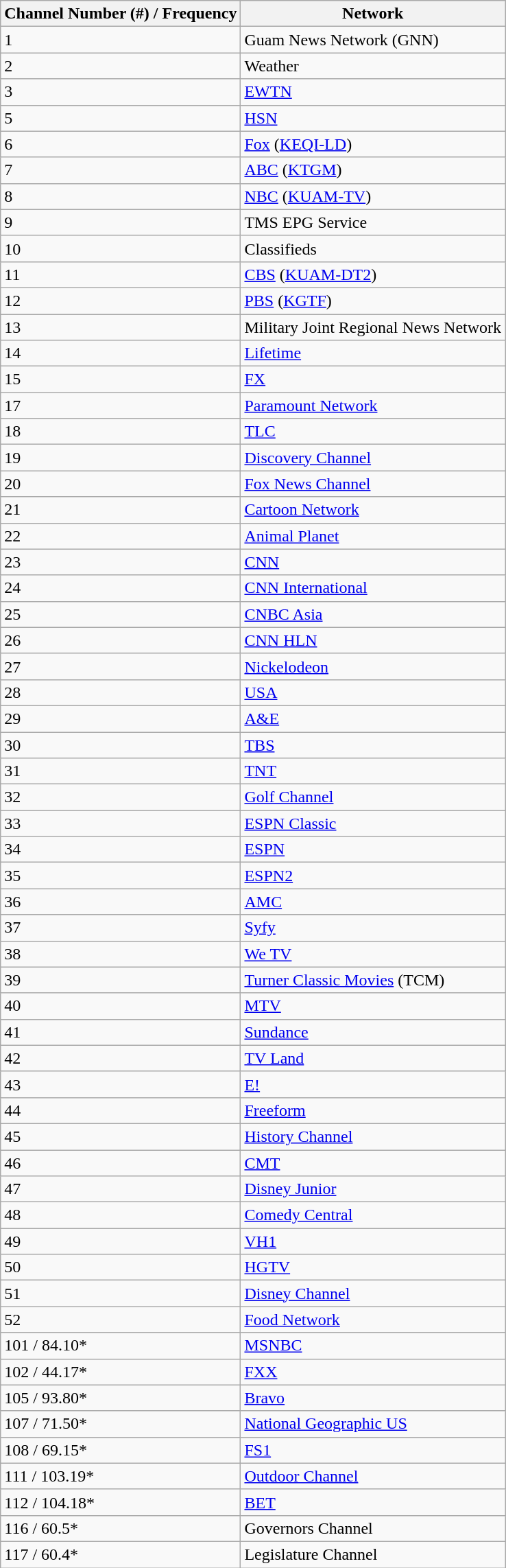<table class="wikitable">
<tr>
<th>Channel Number (#) / Frequency</th>
<th>Network</th>
</tr>
<tr>
<td>1</td>
<td>Guam News Network (GNN)</td>
</tr>
<tr>
<td>2</td>
<td>Weather</td>
</tr>
<tr>
<td>3</td>
<td><a href='#'>EWTN</a></td>
</tr>
<tr>
<td>5</td>
<td><a href='#'>HSN</a></td>
</tr>
<tr>
<td>6</td>
<td><a href='#'>Fox</a> (<a href='#'>KEQI-LD</a>)</td>
</tr>
<tr>
<td>7</td>
<td><a href='#'>ABC</a> (<a href='#'>KTGM</a>)</td>
</tr>
<tr>
<td>8</td>
<td><a href='#'>NBC</a> (<a href='#'>KUAM-TV</a>)</td>
</tr>
<tr>
<td>9</td>
<td>TMS EPG Service</td>
</tr>
<tr>
<td>10</td>
<td>Classifieds</td>
</tr>
<tr>
<td>11</td>
<td><a href='#'>CBS</a> (<a href='#'>KUAM-DT2</a>)</td>
</tr>
<tr>
<td>12</td>
<td><a href='#'>PBS</a> (<a href='#'>KGTF</a>)</td>
</tr>
<tr>
<td>13</td>
<td>Military Joint Regional News Network</td>
</tr>
<tr>
<td>14</td>
<td><a href='#'>Lifetime</a></td>
</tr>
<tr>
<td>15</td>
<td><a href='#'>FX</a></td>
</tr>
<tr>
<td>17</td>
<td><a href='#'>Paramount Network</a></td>
</tr>
<tr>
<td>18</td>
<td><a href='#'>TLC</a></td>
</tr>
<tr>
<td>19</td>
<td><a href='#'>Discovery Channel</a></td>
</tr>
<tr>
<td>20</td>
<td><a href='#'>Fox News Channel</a></td>
</tr>
<tr>
<td>21</td>
<td><a href='#'>Cartoon Network</a></td>
</tr>
<tr>
<td>22</td>
<td><a href='#'>Animal Planet</a></td>
</tr>
<tr>
<td>23</td>
<td><a href='#'>CNN</a></td>
</tr>
<tr>
<td>24</td>
<td><a href='#'>CNN International</a></td>
</tr>
<tr>
<td>25</td>
<td><a href='#'>CNBC Asia</a></td>
</tr>
<tr>
<td>26</td>
<td><a href='#'>CNN HLN</a></td>
</tr>
<tr>
<td>27</td>
<td><a href='#'>Nickelodeon</a></td>
</tr>
<tr>
<td>28</td>
<td><a href='#'>USA</a></td>
</tr>
<tr>
<td>29</td>
<td><a href='#'>A&E</a></td>
</tr>
<tr>
<td>30</td>
<td><a href='#'>TBS</a></td>
</tr>
<tr>
<td>31</td>
<td><a href='#'>TNT</a></td>
</tr>
<tr>
<td>32</td>
<td><a href='#'>Golf Channel</a></td>
</tr>
<tr>
<td>33</td>
<td><a href='#'>ESPN Classic</a></td>
</tr>
<tr>
<td>34</td>
<td><a href='#'>ESPN</a></td>
</tr>
<tr>
<td>35</td>
<td><a href='#'>ESPN2</a></td>
</tr>
<tr>
<td>36</td>
<td><a href='#'>AMC</a></td>
</tr>
<tr>
<td>37</td>
<td><a href='#'>Syfy</a></td>
</tr>
<tr>
<td>38</td>
<td><a href='#'>We TV</a></td>
</tr>
<tr>
<td>39</td>
<td><a href='#'>Turner Classic Movies</a> (TCM)</td>
</tr>
<tr>
<td>40</td>
<td><a href='#'>MTV</a></td>
</tr>
<tr>
<td>41</td>
<td><a href='#'>Sundance</a></td>
</tr>
<tr>
<td>42</td>
<td><a href='#'>TV Land</a></td>
</tr>
<tr>
<td>43</td>
<td><a href='#'>E!</a></td>
</tr>
<tr>
<td>44</td>
<td><a href='#'>Freeform</a></td>
</tr>
<tr>
<td>45</td>
<td><a href='#'>History Channel</a></td>
</tr>
<tr>
<td>46</td>
<td><a href='#'>CMT</a></td>
</tr>
<tr>
<td>47</td>
<td><a href='#'>Disney Junior</a></td>
</tr>
<tr>
<td>48</td>
<td><a href='#'>Comedy Central</a></td>
</tr>
<tr>
<td>49</td>
<td><a href='#'>VH1</a></td>
</tr>
<tr>
<td>50</td>
<td><a href='#'>HGTV</a></td>
</tr>
<tr>
<td>51</td>
<td><a href='#'>Disney Channel</a></td>
</tr>
<tr>
<td>52</td>
<td><a href='#'>Food Network</a></td>
</tr>
<tr>
<td>101 / 84.10*</td>
<td><a href='#'>MSNBC</a></td>
</tr>
<tr>
<td>102 / 44.17*</td>
<td><a href='#'>FXX</a></td>
</tr>
<tr>
<td>105 / 93.80*</td>
<td><a href='#'>Bravo</a></td>
</tr>
<tr>
<td>107 / 71.50*</td>
<td><a href='#'>National Geographic US</a></td>
</tr>
<tr>
<td>108 / 69.15*</td>
<td><a href='#'>FS1</a></td>
</tr>
<tr>
<td>111 / 103.19*</td>
<td><a href='#'>Outdoor Channel</a></td>
</tr>
<tr>
<td>112 / 104.18*</td>
<td><a href='#'>BET</a></td>
</tr>
<tr>
<td>116 / 60.5*</td>
<td>Governors Channel</td>
</tr>
<tr>
<td>117 / 60.4*</td>
<td>Legislature Channel</td>
</tr>
</table>
